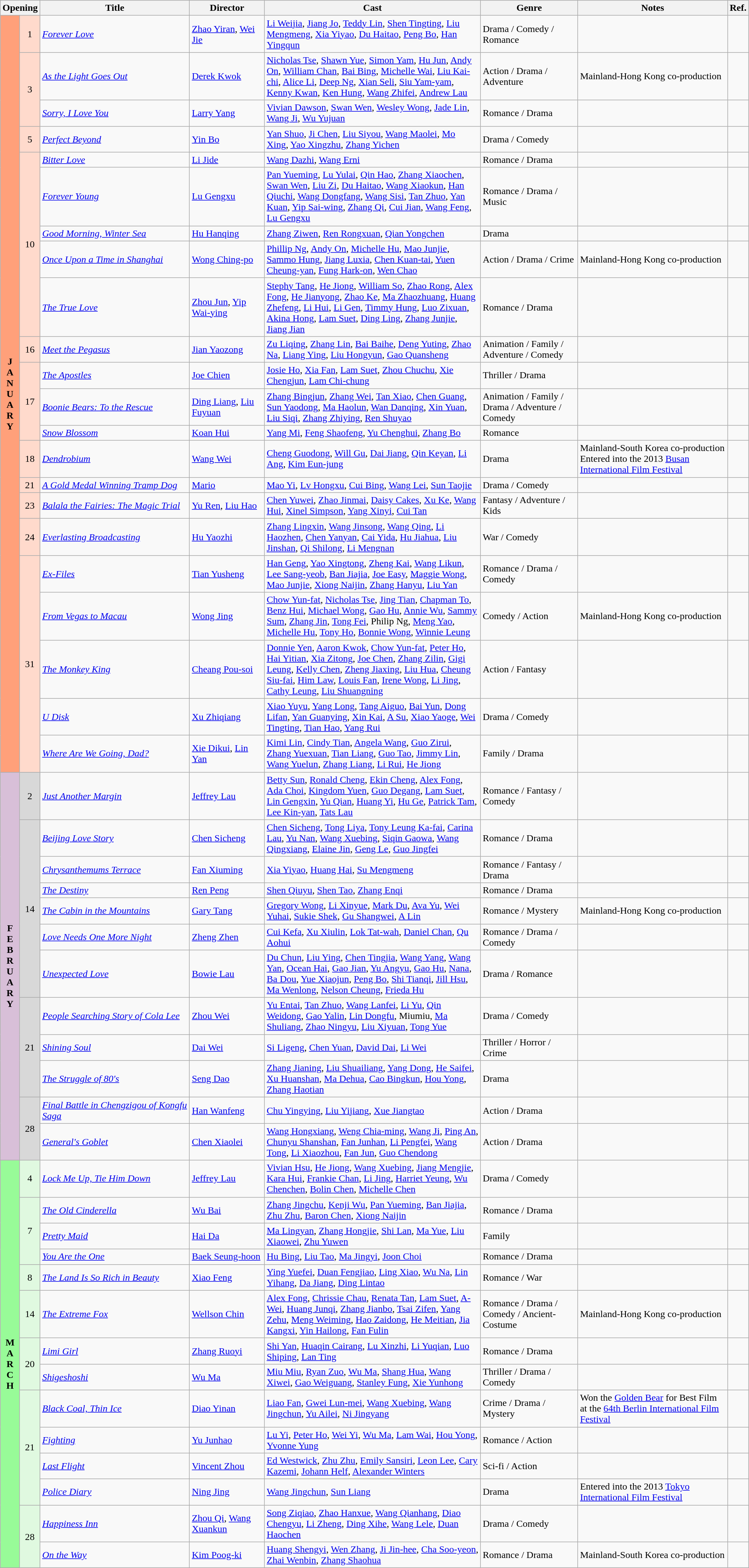<table class="wikitable">
<tr>
<th colspan="2">Opening</th>
<th style="width:20%;">Title</th>
<th style="width:10%;">Director</th>
<th>Cast</th>
<th style="width:13%">Genre</th>
<th style="width:20%">Notes</th>
<th>Ref.</th>
</tr>
<tr>
<th rowspan=22 style="text-align:center; background:#ffa07a; textcolor:#000;">J<br>A<br>N<br>U<br>A<br>R<br>Y</th>
<td rowspan=1 style="text-align:center; background:#ffdacc; textcolor:#000;">1</td>
<td><em><a href='#'>Forever Love</a></em></td>
<td><a href='#'>Zhao Yiran</a>, <a href='#'>Wei Jie</a></td>
<td><a href='#'>Li Weijia</a>, <a href='#'>Jiang Jo</a>, <a href='#'>Teddy Lin</a>, <a href='#'>Shen Tingting</a>, <a href='#'>Liu Mengmeng</a>, <a href='#'>Xia Yiyao</a>, <a href='#'>Du Haitao</a>, <a href='#'>Peng Bo</a>, <a href='#'>Han Yingqun</a></td>
<td>Drama / Comedy / Romance</td>
<td></td>
<td style="text-align:center;"></td>
</tr>
<tr>
<td rowspan=2 style="text-align:center; background:#ffdacc; textcolor:#000;">3</td>
<td><em><a href='#'>As the Light Goes Out</a></em></td>
<td><a href='#'>Derek Kwok</a></td>
<td><a href='#'>Nicholas Tse</a>, <a href='#'>Shawn Yue</a>, <a href='#'>Simon Yam</a>, <a href='#'>Hu Jun</a>, <a href='#'>Andy On</a>, <a href='#'>William Chan</a>, <a href='#'>Bai Bing</a>, <a href='#'>Michelle Wai</a>, <a href='#'>Liu Kai-chi</a>, <a href='#'>Alice Li</a>, <a href='#'>Deep Ng</a>, <a href='#'>Xian Seli</a>, <a href='#'>Siu Yam-yam</a>, <a href='#'>Kenny Kwan</a>, <a href='#'>Ken Hung</a>, <a href='#'>Wang Zhifei</a>, <a href='#'>Andrew Lau</a></td>
<td>Action / Drama / Adventure</td>
<td>Mainland-Hong Kong co-production</td>
<td style="text-align:center;"></td>
</tr>
<tr>
<td><em><a href='#'>Sorry, I Love You</a></em></td>
<td><a href='#'>Larry Yang</a></td>
<td><a href='#'>Vivian Dawson</a>, <a href='#'>Swan Wen</a>, <a href='#'>Wesley Wong</a>, <a href='#'>Jade Lin</a>, <a href='#'>Wang Ji</a>, <a href='#'>Wu Yujuan</a></td>
<td>Romance / Drama</td>
<td></td>
<td style="text-align:center;"></td>
</tr>
<tr>
<td rowspan=1 style="text-align:center; background:#ffdacc; textcolor:#000;">5</td>
<td><em><a href='#'>Perfect Beyond</a></em></td>
<td><a href='#'>Yin Bo</a></td>
<td><a href='#'>Yan Shuo</a>, <a href='#'>Ji Chen</a>, <a href='#'>Liu Siyou</a>, <a href='#'>Wang Maolei</a>, <a href='#'>Mo Xing</a>, <a href='#'>Yao Xingzhu</a>, <a href='#'>Zhang Yichen</a></td>
<td>Drama / Comedy</td>
<td></td>
<td style="text-align:center;"></td>
</tr>
<tr>
<td rowspan=5 style="text-align:center; background:#ffdacc; textcolor:#000;">10</td>
<td><em><a href='#'>Bitter Love</a></em></td>
<td><a href='#'>Li Jide</a></td>
<td><a href='#'>Wang Dazhi</a>, <a href='#'>Wang Erni</a></td>
<td>Romance / Drama</td>
<td></td>
<td style="text-align:center;"></td>
</tr>
<tr>
<td><em><a href='#'>Forever Young</a></em></td>
<td><a href='#'>Lu Gengxu</a></td>
<td><a href='#'>Pan Yueming</a>, <a href='#'>Lu Yulai</a>, <a href='#'>Qin Hao</a>, <a href='#'>Zhang Xiaochen</a>, <a href='#'>Swan Wen</a>, <a href='#'>Liu Zi</a>, <a href='#'>Du Haitao</a>, <a href='#'>Wang Xiaokun</a>, <a href='#'>Han Qiuchi</a>, <a href='#'>Wang Dongfang</a>, <a href='#'>Wang Sisi</a>, <a href='#'>Tan Zhuo</a>, <a href='#'>Yan Kuan</a>, <a href='#'>Yip Sai-wing</a>, <a href='#'>Zhang Qi</a>, <a href='#'>Cui Jian</a>, <a href='#'>Wang Feng</a>, <a href='#'>Lu Gengxu</a></td>
<td>Romance / Drama / Music</td>
<td></td>
<td style="text-align:center;"></td>
</tr>
<tr>
<td><em><a href='#'>Good Morning, Winter Sea</a></em></td>
<td><a href='#'>Hu Hanqing</a></td>
<td><a href='#'>Zhang Ziwen</a>, <a href='#'>Ren Rongxuan</a>, <a href='#'>Qian Yongchen</a></td>
<td>Drama</td>
<td></td>
<td style="text-align:center;"></td>
</tr>
<tr>
<td><em><a href='#'>Once Upon a Time in Shanghai</a></em></td>
<td><a href='#'>Wong Ching-po</a></td>
<td><a href='#'>Phillip Ng</a>, <a href='#'>Andy On</a>, <a href='#'>Michelle Hu</a>, <a href='#'>Mao Junjie</a>, <a href='#'>Sammo Hung</a>, <a href='#'>Jiang Luxia</a>, <a href='#'>Chen Kuan-tai</a>, <a href='#'>Yuen Cheung-yan</a>, <a href='#'>Fung Hark-on</a>, <a href='#'>Wen Chao</a></td>
<td>Action / Drama / Crime</td>
<td>Mainland-Hong Kong co-production</td>
<td style="text-align:center;"></td>
</tr>
<tr>
<td><em><a href='#'>The True Love</a></em></td>
<td><a href='#'>Zhou Jun</a>, <a href='#'>Yip Wai-ying</a></td>
<td><a href='#'>Stephy Tang</a>, <a href='#'>He Jiong</a>, <a href='#'>William So</a>, <a href='#'>Zhao Rong</a>, <a href='#'>Alex Fong</a>, <a href='#'>He Jianyong</a>, <a href='#'>Zhao Ke</a>, <a href='#'>Ma Zhaozhuang</a>, <a href='#'>Huang Zhefeng</a>, <a href='#'>Li Hui</a>, <a href='#'>Li Gen</a>, <a href='#'>Timmy Hung</a>, <a href='#'>Luo Zixuan</a>, <a href='#'>Akina Hong</a>, <a href='#'>Lam Suet</a>, <a href='#'>Ding Ling</a>, <a href='#'>Zhang Junjie</a>, <a href='#'>Jiang Jian</a></td>
<td>Romance / Drama</td>
<td></td>
<td style="text-align:center;"></td>
</tr>
<tr>
<td rowspan=1 style="text-align:center; background:#ffdacc; textcolor:#000;">16</td>
<td><em><a href='#'>Meet the Pegasus</a></em></td>
<td><a href='#'>Jian Yaozong</a></td>
<td><a href='#'>Zu Liqing</a>, <a href='#'>Zhang Lin</a>, <a href='#'>Bai Baihe</a>, <a href='#'>Deng Yuting</a>, <a href='#'>Zhao Na</a>, <a href='#'>Liang Ying</a>, <a href='#'>Liu Hongyun</a>, <a href='#'>Gao Quansheng</a></td>
<td>Animation / Family / Adventure / Comedy</td>
<td></td>
<td style="text-align:center;"></td>
</tr>
<tr>
<td rowspan=3 style="text-align:center; background:#ffdacc; textcolor:#000;">17</td>
<td><em><a href='#'>The Apostles</a></em></td>
<td><a href='#'>Joe Chien</a></td>
<td><a href='#'>Josie Ho</a>, <a href='#'>Xia Fan</a>, <a href='#'>Lam Suet</a>, <a href='#'>Zhou Chuchu</a>, <a href='#'>Xie Chengjun</a>, <a href='#'>Lam Chi-chung</a></td>
<td>Thriller / Drama</td>
<td></td>
<td style="text-align:center;"></td>
</tr>
<tr>
<td><em><a href='#'>Boonie Bears: To the Rescue</a></em></td>
<td><a href='#'>Ding Liang</a>, <a href='#'>Liu Fuyuan</a></td>
<td><a href='#'>Zhang Bingjun</a>, <a href='#'>Zhang Wei</a>, <a href='#'>Tan Xiao</a>, <a href='#'>Chen Guang</a>, <a href='#'>Sun Yaodong</a>, <a href='#'>Ma Haolun</a>, <a href='#'>Wan Danqing</a>, <a href='#'>Xin Yuan</a>, <a href='#'>Liu Siqi</a>, <a href='#'>Zhang Zhiying</a>, <a href='#'>Ren Shuyao</a></td>
<td>Animation / Family / Drama / Adventure / Comedy</td>
<td></td>
<td style="text-align:center;"></td>
</tr>
<tr>
<td><em><a href='#'>Snow Blossom</a></em></td>
<td><a href='#'>Koan Hui</a></td>
<td><a href='#'>Yang Mi</a>, <a href='#'>Feng Shaofeng</a>, <a href='#'>Yu Chenghui</a>, <a href='#'>Zhang Bo</a></td>
<td>Romance</td>
<td></td>
<td style="text-align:center;"></td>
</tr>
<tr>
<td rowspan=1 style="text-align:center; background:#ffdacc; textcolor:#000;">18</td>
<td><em><a href='#'>Dendrobium</a></em></td>
<td><a href='#'>Wang Wei</a></td>
<td><a href='#'>Cheng Guodong</a>, <a href='#'>Will Gu</a>, <a href='#'>Dai Jiang</a>, <a href='#'>Qin Keyan</a>, <a href='#'>Li Ang</a>, <a href='#'>Kim Eun-jung</a></td>
<td>Drama</td>
<td>Mainland-South Korea co-production <br> Entered into the 2013 <a href='#'>Busan International Film Festival</a></td>
<td style="text-align:center;"></td>
</tr>
<tr>
<td rowspan=1 style="text-align:center; background:#ffdacc; textcolor:#000;">21</td>
<td><em><a href='#'>A Gold Medal Winning Tramp Dog</a></em></td>
<td><a href='#'>Mario</a></td>
<td><a href='#'>Mao Yi</a>, <a href='#'>Lv Hongxu</a>, <a href='#'>Cui Bing</a>, <a href='#'>Wang Lei</a>, <a href='#'>Sun Taojie</a></td>
<td>Drama / Comedy</td>
<td></td>
<td style="text-align:center;"></td>
</tr>
<tr>
<td rowspan=1 style="text-align:center; background:#ffdacc; textcolor:#000;">23</td>
<td><em><a href='#'>Balala the Fairies: The Magic Trial</a></em></td>
<td><a href='#'>Yu Ren</a>, <a href='#'>Liu Hao</a></td>
<td><a href='#'>Chen Yuwei</a>, <a href='#'>Zhao Jinmai</a>, <a href='#'>Daisy Cakes</a>, <a href='#'>Xu Ke</a>, <a href='#'>Wang Hui</a>, <a href='#'>Xinel Simpson</a>, <a href='#'>Yang Xinyi</a>, <a href='#'>Cui Tan</a></td>
<td>Fantasy / Adventure / Kids</td>
<td></td>
<td style="text-align:center;"></td>
</tr>
<tr>
<td rowspan=1 style="text-align:center; background:#ffdacc; textcolor:#000;">24</td>
<td><em><a href='#'>Everlasting Broadcasting</a></em></td>
<td><a href='#'>Hu Yaozhi</a></td>
<td><a href='#'>Zhang Lingxin</a>, <a href='#'>Wang Jinsong</a>, <a href='#'>Wang Qing</a>, <a href='#'>Li Haozhen</a>, <a href='#'>Chen Yanyan</a>, <a href='#'>Cai Yida</a>, <a href='#'>Hu Jiahua</a>, <a href='#'>Liu Jinshan</a>, <a href='#'>Qi Shilong</a>, <a href='#'>Li Mengnan</a></td>
<td>War / Comedy</td>
<td></td>
<td style="text-align:center;"></td>
</tr>
<tr>
<td rowspan=5 style="text-align:center; background:#ffdacc; textcolor:#000;">31</td>
<td><em><a href='#'>Ex-Files</a></em></td>
<td><a href='#'>Tian Yusheng</a></td>
<td><a href='#'>Han Geng</a>, <a href='#'>Yao Xingtong</a>, <a href='#'>Zheng Kai</a>, <a href='#'>Wang Likun</a>, <a href='#'>Lee Sang-yeob</a>, <a href='#'>Ban Jiajia</a>, <a href='#'>Joe Easy</a>, <a href='#'>Maggie Wong</a>, <a href='#'>Mao Junjie</a>, <a href='#'>Xiong Naijin</a>, <a href='#'>Zhang Hanyu</a>, <a href='#'>Liu Yan</a></td>
<td>Romance / Drama / Comedy</td>
<td></td>
<td style="text-align:center;"></td>
</tr>
<tr>
<td><em><a href='#'>From Vegas to Macau</a></em></td>
<td><a href='#'>Wong Jing</a></td>
<td><a href='#'>Chow Yun-fat</a>, <a href='#'>Nicholas Tse</a>, <a href='#'>Jing Tian</a>, <a href='#'>Chapman To</a>, <a href='#'>Benz Hui</a>, <a href='#'>Michael Wong</a>, <a href='#'>Gao Hu</a>, <a href='#'>Annie Wu</a>, <a href='#'>Sammy Sum</a>, <a href='#'>Zhang Jin</a>, <a href='#'>Tong Fei</a>, Philip Ng, <a href='#'>Meng Yao</a>, <a href='#'>Michelle Hu</a>, <a href='#'>Tony Ho</a>, <a href='#'>Bonnie Wong</a>, <a href='#'>Winnie Leung</a></td>
<td>Comedy / Action</td>
<td>Mainland-Hong Kong co-production</td>
<td style="text-align:center;"></td>
</tr>
<tr>
<td><em><a href='#'>The Monkey King</a></em></td>
<td><a href='#'>Cheang Pou-soi</a></td>
<td><a href='#'>Donnie Yen</a>, <a href='#'>Aaron Kwok</a>, <a href='#'>Chow Yun-fat</a>, <a href='#'>Peter Ho</a>, <a href='#'>Hai Yitian</a>, <a href='#'>Xia Zitong</a>, <a href='#'>Joe Chen</a>, <a href='#'>Zhang Zilin</a>, <a href='#'>Gigi Leung</a>, <a href='#'>Kelly Chen</a>, <a href='#'>Zheng Jiaxing</a>, <a href='#'>Liu Hua</a>, <a href='#'>Cheung Siu-fai</a>, <a href='#'>Him Law</a>, <a href='#'>Louis Fan</a>, <a href='#'>Irene Wong</a>, <a href='#'>Li Jing</a>, <a href='#'>Cathy Leung</a>, <a href='#'>Liu Shuangning</a></td>
<td>Action / Fantasy</td>
<td></td>
<td style="text-align:center;"></td>
</tr>
<tr>
<td><em><a href='#'>U Disk</a></em></td>
<td><a href='#'>Xu Zhiqiang</a></td>
<td><a href='#'>Xiao Yuyu</a>, <a href='#'>Yang Long</a>, <a href='#'>Tang Aiguo</a>, <a href='#'>Bai Yun</a>, <a href='#'>Dong Lifan</a>, <a href='#'>Yan Guanying</a>, <a href='#'>Xin Kai</a>, <a href='#'>A Su</a>, <a href='#'>Xiao Yaoge</a>, <a href='#'>Wei Tingting</a>, <a href='#'>Tian Hao</a>, <a href='#'>Yang Rui</a></td>
<td>Drama / Comedy</td>
<td></td>
<td style="text-align:center;"></td>
</tr>
<tr>
<td><em><a href='#'>Where Are We Going, Dad?</a></em></td>
<td><a href='#'>Xie Dikui</a>, <a href='#'>Lin Yan</a></td>
<td><a href='#'>Kimi Lin</a>, <a href='#'>Cindy Tian</a>, <a href='#'>Angela Wang</a>, <a href='#'>Guo Zirui</a>, <a href='#'>Zhang Yuexuan</a>, <a href='#'>Tian Liang</a>, <a href='#'>Guo Tao</a>, <a href='#'>Jimmy Lin</a>, <a href='#'>Wang Yuelun</a>, <a href='#'>Zhang Liang</a>, <a href='#'>Li Rui</a>, <a href='#'>He Jiong</a></td>
<td>Family / Drama</td>
<td></td>
<td style="text-align:center;"></td>
</tr>
<tr>
<th rowspan=12 style="text-align:center; background:thistle; textcolor:#000;">F<br>E<br>B<br>R<br>U<br>A<br>R<br>Y</th>
<td rowspan=1 style="text-align:center; background:#d8d8d8; textcolor:#000;">2</td>
<td><em><a href='#'>Just Another Margin</a></em></td>
<td><a href='#'>Jeffrey Lau</a></td>
<td><a href='#'>Betty Sun</a>, <a href='#'>Ronald Cheng</a>, <a href='#'>Ekin Cheng</a>, <a href='#'>Alex Fong</a>, <a href='#'>Ada Choi</a>, <a href='#'>Kingdom Yuen</a>, <a href='#'>Guo Degang</a>, <a href='#'>Lam Suet</a>, <a href='#'>Lin Gengxin</a>, <a href='#'>Yu Qian</a>, <a href='#'>Huang Yi</a>, <a href='#'>Hu Ge</a>, <a href='#'>Patrick Tam</a>, <a href='#'>Lee Kin-yan</a>, <a href='#'>Tats Lau</a></td>
<td>Romance / Fantasy / Comedy</td>
<td></td>
<td style="text-align:center;"></td>
</tr>
<tr>
<td rowspan=6 style="text-align:center; background:#d8d8d8; textcolor:#000;">14</td>
<td><em><a href='#'>Beijing Love Story</a></em></td>
<td><a href='#'>Chen Sicheng</a></td>
<td><a href='#'>Chen Sicheng</a>, <a href='#'>Tong Liya</a>, <a href='#'>Tony Leung Ka-fai</a>, <a href='#'>Carina Lau</a>, <a href='#'>Yu Nan</a>, <a href='#'>Wang Xuebing</a>, <a href='#'>Siqin Gaowa</a>, <a href='#'>Wang Qingxiang</a>, <a href='#'>Elaine Jin</a>, <a href='#'>Geng Le</a>, <a href='#'>Guo Jingfei</a></td>
<td>Romance / Drama</td>
<td></td>
<td style="text-align:center;"></td>
</tr>
<tr>
<td><em><a href='#'>Chrysanthemums Terrace</a></em></td>
<td><a href='#'>Fan Xiuming</a></td>
<td><a href='#'>Xia Yiyao</a>, <a href='#'>Huang Hai</a>, <a href='#'>Su Mengmeng</a></td>
<td>Romance / Fantasy / Drama</td>
<td></td>
<td style="text-align:center;"></td>
</tr>
<tr>
<td><em><a href='#'>The Destiny</a></em></td>
<td><a href='#'>Ren Peng</a></td>
<td><a href='#'>Shen Qiuyu</a>, <a href='#'>Shen Tao</a>, <a href='#'>Zhang Enqi</a></td>
<td>Romance / Drama</td>
<td></td>
<td style="text-align:center;"></td>
</tr>
<tr>
<td><em><a href='#'>The Cabin in the Mountains</a></em></td>
<td><a href='#'>Gary Tang</a></td>
<td><a href='#'>Gregory Wong</a>, <a href='#'>Li Xinyue</a>, <a href='#'>Mark Du</a>, <a href='#'>Ava Yu</a>, <a href='#'>Wei Yuhai</a>, <a href='#'>Sukie Shek</a>, <a href='#'>Gu Shangwei</a>, <a href='#'>A Lin</a></td>
<td>Romance / Mystery</td>
<td>Mainland-Hong Kong co-production</td>
<td style="text-align:center;"></td>
</tr>
<tr>
<td><em><a href='#'>Love Needs One More Night</a></em></td>
<td><a href='#'>Zheng Zhen</a></td>
<td><a href='#'>Cui Kefa</a>, <a href='#'>Xu Xiulin</a>, <a href='#'>Lok Tat-wah</a>, <a href='#'>Daniel Chan</a>, <a href='#'>Qu Aohui</a></td>
<td>Romance / Drama / Comedy</td>
<td></td>
<td style="text-align:center;"></td>
</tr>
<tr>
<td><em><a href='#'>Unexpected Love</a></em></td>
<td><a href='#'>Bowie Lau</a></td>
<td><a href='#'>Du Chun</a>, <a href='#'>Liu Ying</a>, <a href='#'>Chen Tingjia</a>, <a href='#'>Wang Yang</a>, <a href='#'>Wang Yan</a>, <a href='#'>Ocean Hai</a>, <a href='#'>Gao Jian</a>, <a href='#'>Yu Angyu</a>, <a href='#'>Gao Hu</a>, <a href='#'>Nana</a>, <a href='#'>Ba Dou</a>, <a href='#'>Yue Xiaojun</a>, <a href='#'>Peng Bo</a>, <a href='#'>Shi Tianqi</a>, <a href='#'>Jill Hsu</a>, <a href='#'>Ma Wenlong</a>, <a href='#'>Nelson Cheung</a>, <a href='#'>Frieda Hu</a></td>
<td>Drama / Romance</td>
<td></td>
<td style="text-align:center;"></td>
</tr>
<tr>
<td rowspan=3 style="text-align:center; background:#d8d8d8; textcolor:#000;">21</td>
<td><em><a href='#'>People Searching Story of Cola Lee</a></em></td>
<td><a href='#'>Zhou Wei</a></td>
<td><a href='#'>Yu Entai</a>, <a href='#'>Tan Zhuo</a>, <a href='#'>Wang Lanfei</a>, <a href='#'>Li Yu</a>, <a href='#'>Qin Weidong</a>, <a href='#'>Gao Yalin</a>, <a href='#'>Lin Dongfu</a>, Miumiu, <a href='#'>Ma Shuliang</a>, <a href='#'>Zhao Ningyu</a>, <a href='#'>Liu Xiyuan</a>, <a href='#'>Tong Yue</a></td>
<td>Drama / Comedy</td>
<td></td>
<td style="text-align:center;"></td>
</tr>
<tr>
<td><em><a href='#'>Shining Soul</a></em></td>
<td><a href='#'>Dai Wei</a></td>
<td><a href='#'>Si Ligeng</a>, <a href='#'>Chen Yuan</a>, <a href='#'>David Dai</a>, <a href='#'>Li Wei</a></td>
<td>Thriller / Horror / Crime</td>
<td></td>
<td style="text-align:center;"></td>
</tr>
<tr>
<td><em><a href='#'>The Struggle of 80's</a></em></td>
<td><a href='#'>Seng Dao</a></td>
<td><a href='#'>Zhang Jianing</a>, <a href='#'>Liu Shuailiang</a>, <a href='#'>Yang Dong</a>, <a href='#'>He Saifei</a>, <a href='#'>Xu Huanshan</a>, <a href='#'>Ma Dehua</a>, <a href='#'>Cao Bingkun</a>, <a href='#'>Hou Yong</a>, <a href='#'>Zhang Haotian</a></td>
<td>Drama</td>
<td></td>
<td style="text-align:center;"></td>
</tr>
<tr>
<td rowspan=2 style="text-align:center; background:#d8d8d8; textcolor:#000;">28</td>
<td><em><a href='#'>Final Battle in Chengzigou of Kongfu Saga</a></em></td>
<td><a href='#'>Han Wanfeng</a></td>
<td><a href='#'>Chu Yingying</a>, <a href='#'>Liu Yijiang</a>, <a href='#'>Xue Jiangtao</a></td>
<td>Action / Drama</td>
<td></td>
<td style="text-align:center;"></td>
</tr>
<tr>
<td><em><a href='#'>General's Goblet</a></em></td>
<td><a href='#'>Chen Xiaolei</a></td>
<td><a href='#'>Wang Hongxiang</a>, <a href='#'>Weng Chia-ming</a>, <a href='#'>Wang Ji</a>, <a href='#'>Ping An</a>, <a href='#'>Chunyu Shanshan</a>, <a href='#'>Fan Junhan</a>, <a href='#'>Li Pengfei</a>, <a href='#'>Wang Tong</a>, <a href='#'>Li Xiaozhou</a>, <a href='#'>Fan Jun</a>, <a href='#'>Guo Chendong</a></td>
<td>Action / Drama</td>
<td></td>
<td style="text-align:center;"></td>
</tr>
<tr>
<td rowspan=14 style="text-align:center; background:#98fb98; textcolor:#000;"><strong>M<br>A<br>R<br>C<br>H</strong></td>
<td rowspan=1 style="text-align:center; background:#e0f9e0; textcolor:#000;">4</td>
<td><em><a href='#'>Lock Me Up, Tie Him Down</a></em></td>
<td><a href='#'>Jeffrey Lau</a></td>
<td><a href='#'>Vivian Hsu</a>, <a href='#'>He Jiong</a>, <a href='#'>Wang Xuebing</a>, <a href='#'>Jiang Mengjie</a>, <a href='#'>Kara Hui</a>, <a href='#'>Frankie Chan</a>, <a href='#'>Li Jing</a>, <a href='#'>Harriet Yeung</a>, <a href='#'>Wu Chenchen</a>, <a href='#'>Bolin Chen</a>, <a href='#'>Michelle Chen</a></td>
<td>Drama / Comedy</td>
<td></td>
<td style="text-align:center;"></td>
</tr>
<tr>
<td rowspan=3 style="text-align:center; background:#e0f9e0; textcolor:#000;">7</td>
<td><em><a href='#'>The Old Cinderella</a></em></td>
<td><a href='#'>Wu Bai</a></td>
<td><a href='#'>Zhang Jingchu</a>, <a href='#'>Kenji Wu</a>, <a href='#'>Pan Yueming</a>, <a href='#'>Ban Jiajia</a>, <a href='#'>Zhu Zhu</a>, <a href='#'>Baron Chen</a>, <a href='#'>Xiong Naijin</a></td>
<td>Romance / Drama</td>
<td></td>
<td style="text-align:center;"></td>
</tr>
<tr>
<td><em><a href='#'>Pretty Maid</a></em></td>
<td><a href='#'>Hai Da</a></td>
<td><a href='#'>Ma Lingyan</a>, <a href='#'>Zhang Hongjie</a>, <a href='#'>Shi Lan</a>, <a href='#'>Ma Yue</a>, <a href='#'>Liu Xiaowei</a>, <a href='#'>Zhu Yuwen</a></td>
<td>Family</td>
<td></td>
<td style="text-align:center;"></td>
</tr>
<tr>
<td><em><a href='#'>You Are the One</a></em></td>
<td><a href='#'>Baek Seung-hoon</a></td>
<td><a href='#'>Hu Bing</a>, <a href='#'>Liu Tao</a>, <a href='#'>Ma Jingyi</a>, <a href='#'>Joon Choi</a></td>
<td>Romance / Drama</td>
<td></td>
<td style="text-align:center;"></td>
</tr>
<tr>
<td rowspan=1 style="text-align:center; background:#e0f9e0; textcolor:#000;">8</td>
<td><em><a href='#'>The Land Is So Rich in Beauty</a></em></td>
<td><a href='#'>Xiao Feng</a></td>
<td><a href='#'>Ying Yuefei</a>, <a href='#'>Duan Fengjiao</a>, <a href='#'>Ling Xiao</a>, <a href='#'>Wu Na</a>, <a href='#'>Lin Yihang</a>, <a href='#'>Da Jiang</a>, <a href='#'>Ding Lintao</a></td>
<td>Romance / War</td>
<td></td>
<td style="text-align:center;"></td>
</tr>
<tr>
<td rowspan=1 style="text-align:center; background:#e0f9e0; textcolor:#000;">14</td>
<td><em><a href='#'>The Extreme Fox</a></em></td>
<td><a href='#'>Wellson Chin</a></td>
<td><a href='#'>Alex Fong</a>, <a href='#'>Chrissie Chau</a>, <a href='#'>Renata Tan</a>, <a href='#'>Lam Suet</a>, <a href='#'>A-Wei</a>, <a href='#'>Huang Junqi</a>, <a href='#'>Zhang Jianbo</a>, <a href='#'>Tsai Zifen</a>, <a href='#'>Yang Zehu</a>, <a href='#'>Meng Weiming</a>, <a href='#'>Hao Zaidong</a>, <a href='#'>He Meitian</a>, <a href='#'>Jia Kangxi</a>, <a href='#'>Yin Hailong</a>, <a href='#'>Fan Fulin</a></td>
<td>Romance / Drama / Comedy / Ancient-Costume</td>
<td>Mainland-Hong Kong co-production</td>
<td style="text-align:center;"></td>
</tr>
<tr>
<td rowspan=2 style="text-align:center; background:#e0f9e0; textcolor:#000;">20</td>
<td><em><a href='#'>Limi Girl</a></em></td>
<td><a href='#'>Zhang Ruoyi</a></td>
<td><a href='#'>Shi Yan</a>, <a href='#'>Huaqin Cairang</a>, <a href='#'>Lu Xinzhi</a>, <a href='#'>Li Yuqian</a>, <a href='#'>Luo Shiping</a>, <a href='#'>Lan Ting</a></td>
<td>Romance / Drama</td>
<td></td>
<td style="text-align:center;"></td>
</tr>
<tr>
<td><em><a href='#'>Shigeshoshi</a></em></td>
<td><a href='#'>Wu Ma</a></td>
<td><a href='#'>Miu Miu</a>, <a href='#'>Ryan Zuo</a>, <a href='#'>Wu Ma</a>, <a href='#'>Shang Hua</a>, <a href='#'>Wang Xiwei</a>, <a href='#'>Gao Weiguang</a>, <a href='#'>Stanley Fung</a>, <a href='#'>Xie Yunhong</a></td>
<td>Thriller / Drama / Comedy</td>
<td></td>
<td style="text-align:center;"></td>
</tr>
<tr>
<td rowspan=4 style="text-align:center; background:#e0f9e0; textcolor:#000;">21</td>
<td><em><a href='#'>Black Coal, Thin Ice</a></em></td>
<td><a href='#'>Diao Yinan</a></td>
<td><a href='#'>Liao Fan</a>, <a href='#'>Gwei Lun-mei</a>, <a href='#'>Wang Xuebing</a>, <a href='#'>Wang Jingchun</a>, <a href='#'>Yu Ailei</a>, <a href='#'>Ni Jingyang</a></td>
<td>Crime / Drama / Mystery</td>
<td>Won the <a href='#'>Golden Bear</a> for Best Film at the <a href='#'>64th Berlin International Film Festival</a></td>
<td style="text-align:center;"></td>
</tr>
<tr>
<td><em><a href='#'>Fighting</a></em></td>
<td><a href='#'>Yu Junhao</a></td>
<td><a href='#'>Lu Yi</a>, <a href='#'>Peter Ho</a>, <a href='#'>Wei Yi</a>, <a href='#'>Wu Ma</a>, <a href='#'>Lam Wai</a>, <a href='#'>Hou Yong</a>, <a href='#'>Yvonne Yung</a></td>
<td>Romance / Action</td>
<td></td>
<td style="text-align:center;"></td>
</tr>
<tr>
<td><em><a href='#'>Last Flight</a></em></td>
<td><a href='#'>Vincent Zhou</a></td>
<td><a href='#'>Ed Westwick</a>, <a href='#'>Zhu Zhu</a>, <a href='#'>Emily Sansiri</a>, <a href='#'>Leon Lee</a>, <a href='#'>Cary Kazemi</a>, <a href='#'>Johann Helf</a>, <a href='#'>Alexander Winters</a></td>
<td>Sci-fi / Action</td>
<td></td>
<td style="text-align:center;"></td>
</tr>
<tr>
<td><em><a href='#'>Police Diary</a></em></td>
<td><a href='#'>Ning Jing</a></td>
<td><a href='#'>Wang Jingchun</a>, <a href='#'>Sun Liang</a></td>
<td>Drama</td>
<td>Entered into the 2013 <a href='#'>Tokyo International Film Festival</a></td>
<td style="text-align:center;"></td>
</tr>
<tr>
<td rowspan=2 style="text-align:center; background:#e0f9e0; textcolor:#000;">28</td>
<td><em><a href='#'>Happiness Inn</a></em></td>
<td><a href='#'>Zhou Qi</a>, <a href='#'>Wang Xuankun</a></td>
<td><a href='#'>Song Ziqiao</a>, <a href='#'>Zhao Hanxue</a>, <a href='#'>Wang Qianhang</a>, <a href='#'>Diao Chengyu</a>, <a href='#'>Li Zheng</a>, <a href='#'>Ding Xihe</a>, <a href='#'>Wang Lele</a>, <a href='#'>Duan Haochen</a></td>
<td>Drama / Comedy</td>
<td></td>
<td style="text-align:center;"></td>
</tr>
<tr>
<td><em><a href='#'>On the Way</a></em></td>
<td><a href='#'>Kim Poog-ki</a></td>
<td><a href='#'>Huang Shengyi</a>, <a href='#'>Wen Zhang</a>, <a href='#'>Ji Jin-hee</a>, <a href='#'>Cha Soo-yeon</a>, <a href='#'>Zhai Wenbin</a>, <a href='#'>Zhang Shaohua</a></td>
<td>Romance / Drama</td>
<td>Mainland-South Korea co-production</td>
<td style="text-align:center;"></td>
</tr>
</table>
